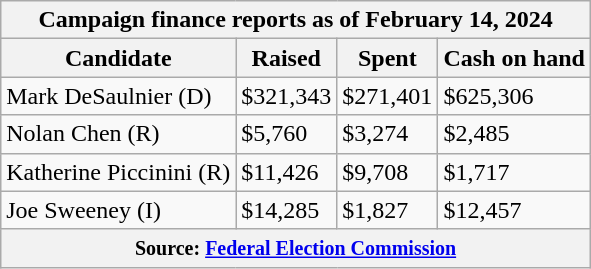<table class="wikitable sortable">
<tr>
<th colspan=4>Campaign finance reports as of February 14, 2024</th>
</tr>
<tr style="text-align:center;">
<th>Candidate</th>
<th>Raised</th>
<th>Spent</th>
<th>Cash on hand</th>
</tr>
<tr>
<td>Mark DeSaulnier (D)</td>
<td>$321,343</td>
<td>$271,401</td>
<td>$625,306</td>
</tr>
<tr>
<td>Nolan Chen (R)</td>
<td>$5,760</td>
<td>$3,274</td>
<td>$2,485</td>
</tr>
<tr>
<td>Katherine Piccinini (R)</td>
<td>$11,426</td>
<td>$9,708</td>
<td>$1,717</td>
</tr>
<tr>
<td>Joe Sweeney (I)</td>
<td>$14,285</td>
<td>$1,827</td>
<td>$12,457</td>
</tr>
<tr>
<th colspan="4"><small>Source: <a href='#'>Federal Election Commission</a></small></th>
</tr>
</table>
